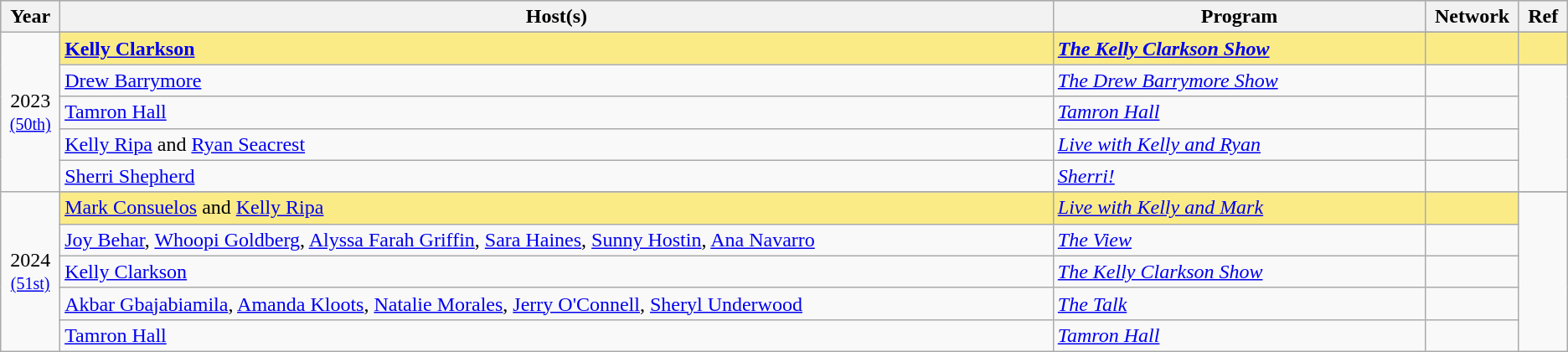<table class="wikitable">
<tr style="background:#bebebe;">
<th style="width:1%;">Year</th>
<th style="width:40%;">Host(s)</th>
<th style="width:15%;">Program</th>
<th style="width:1%;">Network</th>
<th style="width:1%;">Ref</th>
</tr>
<tr>
<td rowspan=6 style="text-align:center">2023 <br><small><a href='#'>(50th)</a></small></td>
</tr>
<tr style="background:#FAEB86">
<td><strong><a href='#'>Kelly Clarkson</a></strong></td>
<td><strong><em><a href='#'>The Kelly Clarkson Show</a></em></strong></td>
<td><strong></strong></td>
<td></td>
</tr>
<tr>
<td><a href='#'>Drew Barrymore</a></td>
<td><em><a href='#'>The Drew Barrymore Show</a></em></td>
<td></td>
<td rowspan=4></td>
</tr>
<tr>
<td><a href='#'>Tamron Hall</a></td>
<td><em><a href='#'>Tamron Hall</a></em></td>
<td></td>
</tr>
<tr>
<td><a href='#'>Kelly Ripa</a> and <a href='#'>Ryan Seacrest</a></td>
<td><em><a href='#'>Live with Kelly and Ryan</a></em></td>
<td></td>
</tr>
<tr>
<td><a href='#'>Sherri Shepherd</a></td>
<td><em><a href='#'>Sherri!</a></em></td>
<td></td>
</tr>
<tr>
<td rowspan=7 style="text-align:center">2024 <br><small><a href='#'>(51st)</a></small></td>
</tr>
<tr>
<td style=background:#FAEB86><a href='#'>Mark Consuelos</a> and  <a href='#'>Kelly Ripa</a></td>
<td style=background:#FAEB86><em><a href='#'>Live with Kelly and Mark</a></em></td>
<td style=background:#FAEB86></td>
<td rowspan=6></td>
</tr>
<tr>
<td><a href='#'>Joy Behar</a>, <a href='#'>Whoopi Goldberg</a>, <a href='#'>Alyssa Farah Griffin</a>, <a href='#'>Sara Haines</a>, <a href='#'>Sunny Hostin</a>, <a href='#'>Ana Navarro</a></td>
<td><em><a href='#'>The View</a></em></td>
<td></td>
</tr>
<tr>
<td><a href='#'>Kelly Clarkson</a></td>
<td><em><a href='#'>The Kelly Clarkson Show</a></em></td>
<td></td>
</tr>
<tr>
<td><a href='#'>Akbar Gbajabiamila</a>, <a href='#'>Amanda Kloots</a>, <a href='#'>Natalie Morales</a>, <a href='#'>Jerry O'Connell</a>, <a href='#'>Sheryl Underwood</a></td>
<td><em><a href='#'>The Talk</a></em></td>
<td></td>
</tr>
<tr>
<td><a href='#'>Tamron Hall</a></td>
<td><em><a href='#'>Tamron Hall</a></em></td>
<td></td>
</tr>
</table>
